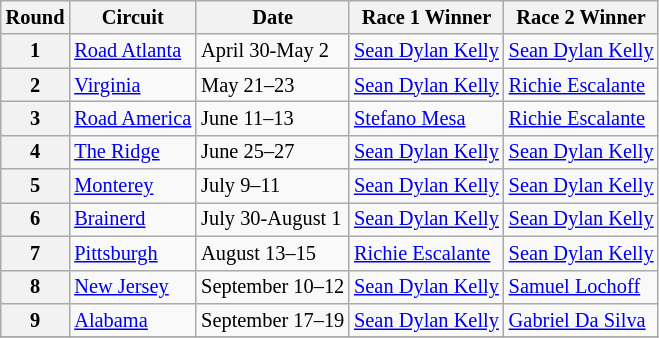<table class="wikitable" style="font-size: 85%">
<tr>
<th>Round</th>
<th>Circuit</th>
<th>Date</th>
<th>Race 1 Winner</th>
<th>Race 2 Winner</th>
</tr>
<tr>
<th>1</th>
<td> <a href='#'>Road Atlanta</a></td>
<td>April 30-May 2</td>
<td> <a href='#'>Sean Dylan Kelly</a></td>
<td> <a href='#'>Sean Dylan Kelly</a></td>
</tr>
<tr>
<th>2</th>
<td> <a href='#'>Virginia</a></td>
<td>May 21–23</td>
<td> <a href='#'>Sean Dylan Kelly</a></td>
<td> <a href='#'>Richie Escalante</a></td>
</tr>
<tr>
<th>3</th>
<td> <a href='#'>Road America</a></td>
<td>June 11–13</td>
<td> <a href='#'>Stefano Mesa</a></td>
<td> <a href='#'>Richie Escalante</a></td>
</tr>
<tr>
<th>4</th>
<td> <a href='#'>The Ridge</a></td>
<td>June 25–27</td>
<td> <a href='#'>Sean Dylan Kelly</a></td>
<td> <a href='#'>Sean Dylan Kelly</a></td>
</tr>
<tr>
<th>5</th>
<td> <a href='#'>Monterey</a></td>
<td>July 9–11</td>
<td> <a href='#'>Sean Dylan Kelly</a></td>
<td> <a href='#'>Sean Dylan Kelly</a></td>
</tr>
<tr>
<th>6</th>
<td> <a href='#'>Brainerd</a></td>
<td>July 30-August 1</td>
<td> <a href='#'>Sean Dylan Kelly</a></td>
<td> <a href='#'>Sean Dylan Kelly</a></td>
</tr>
<tr>
<th>7</th>
<td> <a href='#'>Pittsburgh</a></td>
<td>August 13–15</td>
<td> <a href='#'>Richie Escalante</a></td>
<td> <a href='#'>Sean Dylan Kelly</a></td>
</tr>
<tr>
<th>8</th>
<td> <a href='#'>New Jersey</a></td>
<td>September 10–12</td>
<td> <a href='#'>Sean Dylan Kelly</a></td>
<td> <a href='#'>Samuel Lochoff</a></td>
</tr>
<tr>
<th>9</th>
<td> <a href='#'>Alabama</a></td>
<td>September 17–19</td>
<td> <a href='#'>Sean Dylan Kelly</a></td>
<td> <a href='#'>Gabriel Da Silva</a></td>
</tr>
<tr>
</tr>
</table>
